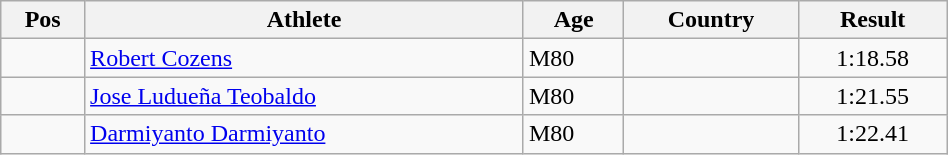<table class="wikitable"  style="text-align:center; width:50%;">
<tr>
<th>Pos</th>
<th>Athlete</th>
<th>Age</th>
<th>Country</th>
<th>Result</th>
</tr>
<tr>
<td align=center></td>
<td align=left><a href='#'>Robert Cozens</a></td>
<td align=left>M80</td>
<td align=left></td>
<td>1:18.58</td>
</tr>
<tr>
<td align=center></td>
<td align=left><a href='#'>Jose Ludueña Teobaldo</a></td>
<td align=left>M80</td>
<td align=left></td>
<td>1:21.55</td>
</tr>
<tr>
<td align=center></td>
<td align=left><a href='#'>Darmiyanto Darmiyanto</a></td>
<td align=left>M80</td>
<td align=left></td>
<td>1:22.41</td>
</tr>
</table>
